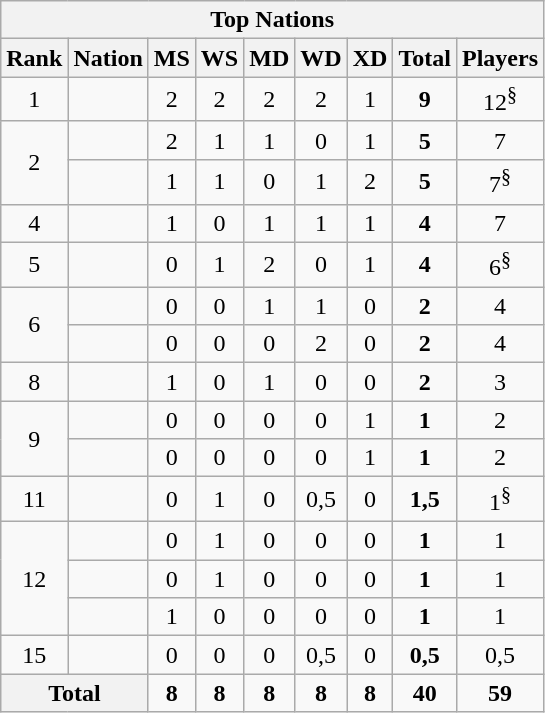<table class="wikitable" style="text-align:center">
<tr>
<th colspan=10>Top Nations</th>
</tr>
<tr>
<th>Rank</th>
<th>Nation</th>
<th>MS</th>
<th>WS</th>
<th>MD</th>
<th>WD</th>
<th>XD</th>
<th>Total</th>
<th>Players</th>
</tr>
<tr>
<td>1</td>
<td align=left></td>
<td>2</td>
<td>2</td>
<td>2</td>
<td>2</td>
<td>1</td>
<td><strong>9</strong></td>
<td>12<sup>§</sup></td>
</tr>
<tr>
<td rowspan=2>2</td>
<td align=left></td>
<td>2</td>
<td>1</td>
<td>1</td>
<td>0</td>
<td>1</td>
<td><strong>5</strong></td>
<td>7</td>
</tr>
<tr align=center>
<td align=left></td>
<td>1</td>
<td>1</td>
<td>0</td>
<td>1</td>
<td>2</td>
<td><strong>5</strong></td>
<td>7<sup>§</sup></td>
</tr>
<tr align=center>
<td>4</td>
<td align=left></td>
<td>1</td>
<td>0</td>
<td>1</td>
<td>1</td>
<td>1</td>
<td><strong>4</strong></td>
<td>7</td>
</tr>
<tr align=center>
<td>5</td>
<td align=left></td>
<td>0</td>
<td>1</td>
<td>2</td>
<td>0</td>
<td>1</td>
<td><strong>4</strong></td>
<td>6<sup>§</sup></td>
</tr>
<tr align=center>
<td rowspan=2>6</td>
<td align=left></td>
<td>0</td>
<td>0</td>
<td>1</td>
<td>1</td>
<td>0</td>
<td><strong>2</strong></td>
<td>4</td>
</tr>
<tr align=center>
<td align=left></td>
<td>0</td>
<td>0</td>
<td>0</td>
<td>2</td>
<td>0</td>
<td><strong>2</strong></td>
<td>4</td>
</tr>
<tr align=center>
<td>8</td>
<td align=left></td>
<td>1</td>
<td>0</td>
<td>1</td>
<td>0</td>
<td>0</td>
<td><strong>2</strong></td>
<td>3</td>
</tr>
<tr align=center>
<td rowspan=2>9</td>
<td align=left></td>
<td>0</td>
<td>0</td>
<td>0</td>
<td>0</td>
<td>1</td>
<td><strong>1</strong></td>
<td>2</td>
</tr>
<tr align=center>
<td align=left></td>
<td>0</td>
<td>0</td>
<td>0</td>
<td>0</td>
<td>1</td>
<td><strong>1</strong></td>
<td>2</td>
</tr>
<tr align=center>
<td>11</td>
<td align=left></td>
<td>0</td>
<td>1</td>
<td>0</td>
<td>0,5</td>
<td>0</td>
<td><strong>1,5</strong></td>
<td>1<sup>§</sup></td>
</tr>
<tr align=center>
<td rowspan=3>12</td>
<td align=left></td>
<td>0</td>
<td>1</td>
<td>0</td>
<td>0</td>
<td>0</td>
<td><strong>1</strong></td>
<td>1</td>
</tr>
<tr align=center>
<td align=left></td>
<td>0</td>
<td>1</td>
<td>0</td>
<td>0</td>
<td>0</td>
<td><strong>1</strong></td>
<td>1</td>
</tr>
<tr align=center>
<td align=left></td>
<td>1</td>
<td>0</td>
<td>0</td>
<td>0</td>
<td>0</td>
<td><strong>1</strong></td>
<td>1</td>
</tr>
<tr align=center>
<td>15</td>
<td align=left></td>
<td>0</td>
<td>0</td>
<td>0</td>
<td>0,5</td>
<td>0</td>
<td><strong>0,5</strong></td>
<td>0,5</td>
</tr>
<tr>
<th colspan=2>Total</th>
<td><strong>8</strong></td>
<td><strong>8</strong></td>
<td><strong>8</strong></td>
<td><strong>8</strong></td>
<td><strong>8</strong></td>
<td><strong>40</strong></td>
<td><strong>59</strong></td>
</tr>
</table>
